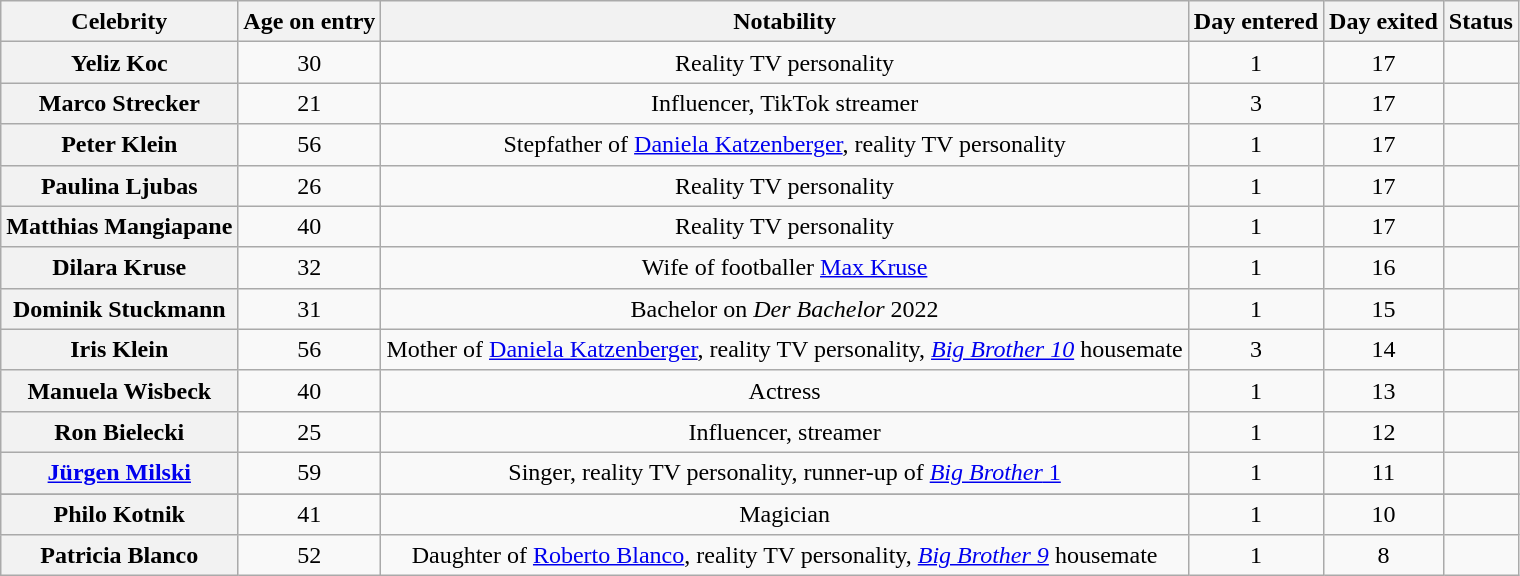<table class="wikitable sortable" style="text-align:center; line-height:20px; width:auto;">
<tr>
<th scope="col">Celebrity</th>
<th scope="col">Age on entry</th>
<th scope="col">Notability</th>
<th scope="col">Day entered</th>
<th scope="col">Day exited</th>
<th scope="col">Status</th>
</tr>
<tr>
<th>Yeliz Koc</th>
<td>30</td>
<td>Reality TV personality</td>
<td>1</td>
<td>17</td>
<td></td>
</tr>
<tr>
<th>Marco Strecker</th>
<td>21</td>
<td>Influencer, TikTok streamer</td>
<td>3</td>
<td>17</td>
<td></td>
</tr>
<tr>
<th>Peter Klein</th>
<td>56</td>
<td>Stepfather of <a href='#'>Daniela Katzenberger</a>, reality TV personality</td>
<td>1</td>
<td>17</td>
<td></td>
</tr>
<tr>
<th>Paulina Ljubas</th>
<td>26</td>
<td>Reality TV personality</td>
<td>1</td>
<td>17</td>
<td></td>
</tr>
<tr>
<th>Matthias Mangiapane</th>
<td>40</td>
<td>Reality TV personality</td>
<td>1</td>
<td>17</td>
<td></td>
</tr>
<tr>
<th>Dilara Kruse</th>
<td>32</td>
<td>Wife of footballer <a href='#'>Max Kruse</a></td>
<td>1</td>
<td>16</td>
<td></td>
</tr>
<tr>
<th>Dominik Stuckmann</th>
<td>31</td>
<td>Bachelor on <em>Der Bachelor</em> 2022</td>
<td>1</td>
<td>15</td>
<td></td>
</tr>
<tr>
<th>Iris Klein</th>
<td>56</td>
<td>Mother of <a href='#'>Daniela Katzenberger</a>, reality TV personality, <a href='#'><em>Big Brother 10</em></a> housemate</td>
<td>3</td>
<td>14</td>
<td></td>
</tr>
<tr>
<th>Manuela Wisbeck</th>
<td>40</td>
<td>Actress</td>
<td>1</td>
<td>13</td>
<td></td>
</tr>
<tr>
<th>Ron Bielecki</th>
<td>25</td>
<td>Influencer, streamer</td>
<td>1</td>
<td>12</td>
<td></td>
</tr>
<tr>
<th><a href='#'>Jürgen Milski</a></th>
<td>59</td>
<td>Singer, reality TV personality, runner-up of <a href='#'><em>Big Brother</em> 1</a></td>
<td>1</td>
<td>11</td>
<td></td>
</tr>
<tr>
</tr>
<tr>
<th>Philo Kotnik</th>
<td>41</td>
<td>Magician</td>
<td>1</td>
<td>10</td>
<td></td>
</tr>
<tr>
<th>Patricia Blanco</th>
<td>52</td>
<td>Daughter of <a href='#'>Roberto Blanco</a>, reality TV personality, <a href='#'><em>Big Brother 9</em></a> housemate</td>
<td>1</td>
<td>8</td>
<td></td>
</tr>
</table>
